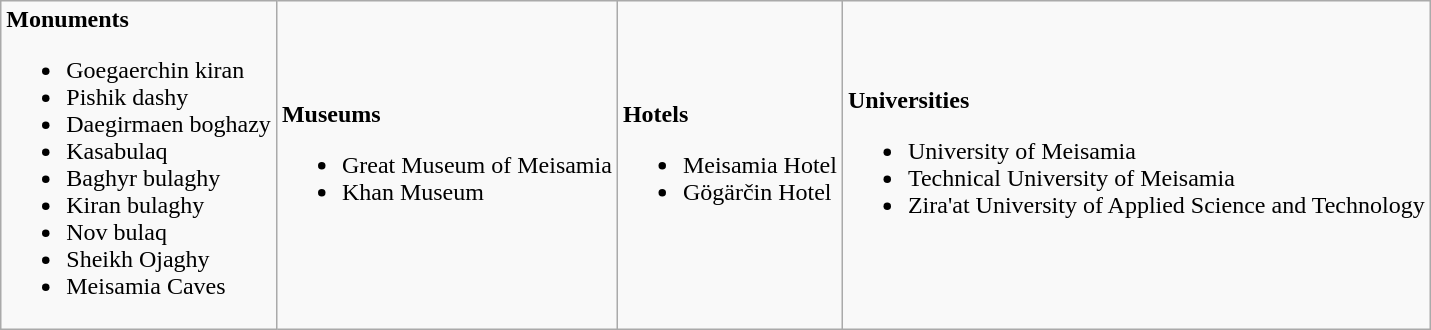<table class="wikitable">
<tr>
<td><strong>Monuments</strong><br><ul><li>Goegaerchin kiran</li><li>Pishik dashy</li><li>Daegirmaen boghazy</li><li>Kasabulaq</li><li>Baghyr bulaghy</li><li>Kiran bulaghy</li><li>Nov bulaq</li><li>Sheikh Ojaghy</li><li>Meisamia Caves</li></ul></td>
<td><strong>Museums</strong><br><ul><li>Great Museum of Meisamia</li><li>Khan Museum</li></ul></td>
<td><strong>Hotels</strong><br><ul><li>Meisamia Hotel</li><li>Gögärčin Hotel</li></ul></td>
<td><strong>Universities</strong><br><ul><li>University of Meisamia</li><li>Technical University of Meisamia</li><li>Zira'at University of Applied Science and Technology</li></ul></td>
</tr>
</table>
